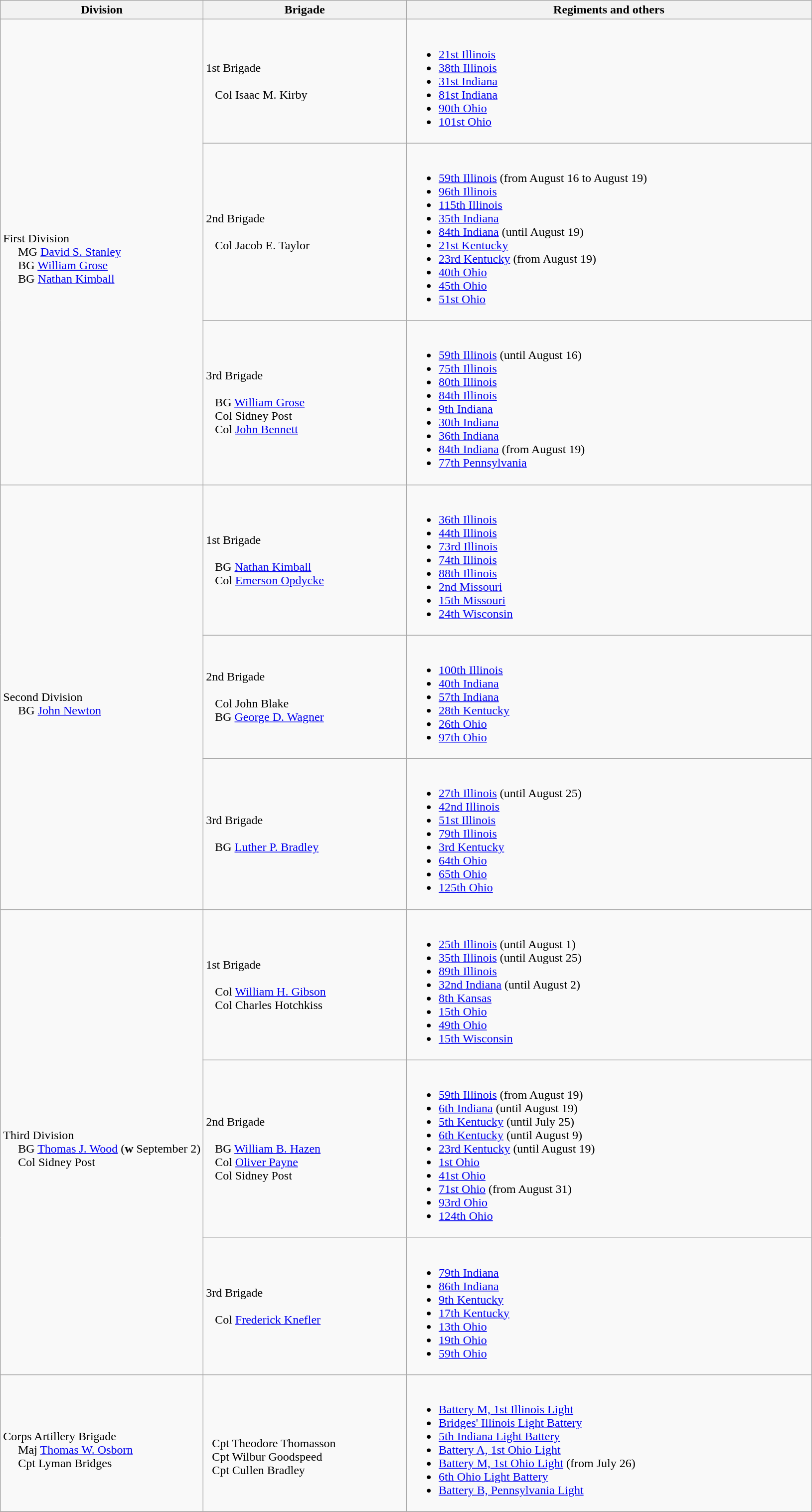<table class="wikitable">
<tr>
<th width=25%>Division</th>
<th width=25%>Brigade</th>
<th>Regiments and others</th>
</tr>
<tr>
<td rowspan=3><br>First Division
<br>    
MG <a href='#'>David S. Stanley</a><br>    
BG <a href='#'>William Grose</a><br>    
BG <a href='#'>Nathan Kimball</a></td>
<td>1st Brigade<br><br>  
Col Isaac M. Kirby</td>
<td><br><ul><li><a href='#'>21st Illinois</a></li><li><a href='#'>38th Illinois</a></li><li><a href='#'>31st Indiana</a></li><li><a href='#'>81st Indiana</a></li><li><a href='#'>90th Ohio</a></li><li><a href='#'>101st Ohio</a></li></ul></td>
</tr>
<tr>
<td>2nd Brigade<br><br>  
Col Jacob E. Taylor</td>
<td><br><ul><li><a href='#'>59th Illinois</a> (from August 16 to August 19)</li><li><a href='#'>96th Illinois</a></li><li><a href='#'>115th Illinois</a></li><li><a href='#'>35th Indiana</a></li><li><a href='#'>84th Indiana</a> (until August 19)</li><li><a href='#'>21st Kentucky</a></li><li><a href='#'>23rd Kentucky</a> (from August 19)</li><li><a href='#'>40th Ohio</a></li><li><a href='#'>45th Ohio</a></li><li><a href='#'>51st Ohio</a></li></ul></td>
</tr>
<tr>
<td>3rd Brigade<br><br>  
BG <a href='#'>William Grose</a><br>  
Col Sidney Post<br>  
Col <a href='#'>John Bennett</a></td>
<td><br><ul><li><a href='#'>59th Illinois</a> (until August 16)</li><li><a href='#'>75th Illinois</a></li><li><a href='#'>80th Illinois</a></li><li><a href='#'>84th Illinois</a></li><li><a href='#'>9th Indiana</a></li><li><a href='#'>30th Indiana</a></li><li><a href='#'>36th Indiana</a></li><li><a href='#'>84th Indiana</a> (from August 19)</li><li><a href='#'>77th Pennsylvania</a></li></ul></td>
</tr>
<tr>
<td rowspan=3><br>Second Division
<br>    
BG <a href='#'>John Newton</a><br></td>
<td>1st Brigade<br><br>  
BG <a href='#'>Nathan Kimball</a><br>  
Col <a href='#'>Emerson Opdycke</a></td>
<td><br><ul><li><a href='#'>36th Illinois</a></li><li><a href='#'>44th Illinois</a></li><li><a href='#'>73rd Illinois</a></li><li><a href='#'>74th Illinois</a></li><li><a href='#'>88th Illinois</a></li><li><a href='#'>2nd Missouri</a></li><li><a href='#'>15th Missouri</a></li><li><a href='#'>24th Wisconsin</a></li></ul></td>
</tr>
<tr>
<td>2nd Brigade<br><br>  
Col John Blake<br>  
BG <a href='#'>George D. Wagner</a></td>
<td><br><ul><li><a href='#'>100th Illinois</a></li><li><a href='#'>40th Indiana</a></li><li><a href='#'>57th Indiana</a></li><li><a href='#'>28th Kentucky</a></li><li><a href='#'>26th Ohio</a></li><li><a href='#'>97th Ohio</a></li></ul></td>
</tr>
<tr>
<td>3rd Brigade<br><br>  
BG <a href='#'>Luther P. Bradley</a></td>
<td><br><ul><li><a href='#'>27th Illinois</a> (until August 25)</li><li><a href='#'>42nd Illinois</a></li><li><a href='#'>51st Illinois</a></li><li><a href='#'>79th Illinois</a></li><li><a href='#'>3rd Kentucky</a></li><li><a href='#'>64th Ohio</a></li><li><a href='#'>65th Ohio</a></li><li><a href='#'>125th Ohio</a></li></ul></td>
</tr>
<tr>
<td rowspan=3><br>Third Division
<br>    
BG <a href='#'>Thomas J. Wood</a> (<strong>w</strong> September 2)<br>    
Col Sidney Post</td>
<td>1st Brigade<br><br>  
Col <a href='#'>William H. Gibson</a><br>  
Col Charles Hotchkiss</td>
<td><br><ul><li><a href='#'>25th Illinois</a> (until August 1)</li><li><a href='#'>35th Illinois</a> (until August 25)</li><li><a href='#'>89th Illinois</a></li><li><a href='#'>32nd Indiana</a> (until August 2)</li><li><a href='#'>8th Kansas</a></li><li><a href='#'>15th Ohio</a></li><li><a href='#'>49th Ohio</a></li><li><a href='#'>15th Wisconsin</a></li></ul></td>
</tr>
<tr>
<td>2nd Brigade<br><br>  
BG <a href='#'>William B. Hazen</a><br>  
Col <a href='#'>Oliver Payne</a><br>  
Col Sidney Post</td>
<td><br><ul><li><a href='#'>59th Illinois</a> (from August 19)</li><li><a href='#'>6th Indiana</a> (until August 19)</li><li><a href='#'>5th Kentucky</a> (until July 25)</li><li><a href='#'>6th Kentucky</a> (until August 9)</li><li><a href='#'>23rd Kentucky</a> (until August 19)</li><li><a href='#'>1st Ohio</a></li><li><a href='#'>41st Ohio</a></li><li><a href='#'>71st Ohio</a> (from August 31)</li><li><a href='#'>93rd Ohio</a></li><li><a href='#'>124th Ohio</a></li></ul></td>
</tr>
<tr>
<td>3rd Brigade<br><br>  
Col <a href='#'>Frederick Knefler</a></td>
<td><br><ul><li><a href='#'>79th Indiana</a></li><li><a href='#'>86th Indiana</a></li><li><a href='#'>9th Kentucky</a></li><li><a href='#'>17th Kentucky</a></li><li><a href='#'>13th Ohio</a></li><li><a href='#'>19th Ohio</a></li><li><a href='#'>59th Ohio</a></li></ul></td>
</tr>
<tr>
<td><br>Corps Artillery Brigade
<br>    
Maj <a href='#'>Thomas W. Osborn</a><br>    
Cpt Lyman Bridges</td>
<td><br><br>  Cpt Theodore Thomasson
<br>  Cpt Wilbur Goodspeed
<br>  Cpt Cullen Bradley</td>
<td><br><ul><li><a href='#'>Battery M, 1st Illinois Light</a></li><li><a href='#'>Bridges' Illinois Light Battery</a></li><li><a href='#'>5th Indiana Light Battery</a></li><li><a href='#'>Battery A, 1st Ohio Light</a></li><li><a href='#'>Battery M, 1st Ohio Light</a> (from July 26)</li><li><a href='#'>6th Ohio Light Battery</a></li><li><a href='#'>Battery B, Pennsylvania Light</a></li></ul></td>
</tr>
<tr>
</tr>
</table>
